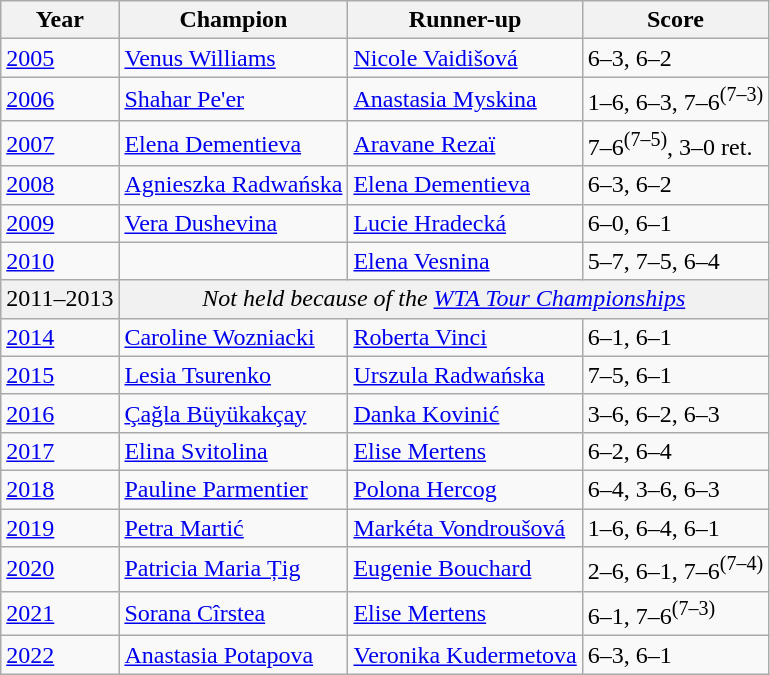<table class="wikitable">
<tr>
<th>Year</th>
<th>Champion</th>
<th>Runner-up</th>
<th>Score</th>
</tr>
<tr>
<td><a href='#'>2005</a></td>
<td> <a href='#'>Venus Williams</a></td>
<td> <a href='#'>Nicole Vaidišová</a></td>
<td>6–3, 6–2</td>
</tr>
<tr>
<td><a href='#'>2006</a></td>
<td> <a href='#'>Shahar Pe'er</a></td>
<td> <a href='#'>Anastasia Myskina</a></td>
<td>1–6, 6–3, 7–6<sup>(7–3)</sup></td>
</tr>
<tr>
<td><a href='#'>2007</a></td>
<td> <a href='#'>Elena Dementieva</a></td>
<td> <a href='#'>Aravane Rezaï</a></td>
<td>7–6<sup>(7–5)</sup>, 3–0 ret.</td>
</tr>
<tr>
<td><a href='#'>2008</a></td>
<td> <a href='#'>Agnieszka Radwańska</a></td>
<td> <a href='#'>Elena Dementieva</a></td>
<td>6–3, 6–2</td>
</tr>
<tr>
<td><a href='#'>2009</a></td>
<td> <a href='#'>Vera Dushevina</a></td>
<td> <a href='#'>Lucie Hradecká</a></td>
<td>6–0, 6–1</td>
</tr>
<tr>
<td><a href='#'>2010</a></td>
<td></td>
<td> <a href='#'>Elena Vesnina</a></td>
<td>5–7, 7–5, 6–4</td>
</tr>
<tr>
<td style="background:#f1f1f1">2011–2013</td>
<td colspan=3 align=center style="background:#f1f1f1"><em>Not held because of the <a href='#'>WTA Tour Championships</a></em></td>
</tr>
<tr>
<td><a href='#'>2014</a></td>
<td> <a href='#'>Caroline Wozniacki</a></td>
<td> <a href='#'>Roberta Vinci</a></td>
<td>6–1, 6–1</td>
</tr>
<tr>
<td><a href='#'>2015</a></td>
<td> <a href='#'>Lesia Tsurenko</a></td>
<td> <a href='#'>Urszula Radwańska</a></td>
<td>7–5, 6–1</td>
</tr>
<tr>
<td><a href='#'>2016</a></td>
<td> <a href='#'>Çağla Büyükakçay</a></td>
<td> <a href='#'>Danka Kovinić</a></td>
<td>3–6, 6–2, 6–3</td>
</tr>
<tr>
<td><a href='#'>2017</a></td>
<td> <a href='#'>Elina Svitolina</a></td>
<td> <a href='#'>Elise Mertens</a></td>
<td>6–2, 6–4</td>
</tr>
<tr>
<td><a href='#'>2018</a></td>
<td> <a href='#'>Pauline Parmentier</a></td>
<td> <a href='#'>Polona Hercog</a></td>
<td>6–4, 3–6, 6–3</td>
</tr>
<tr>
<td><a href='#'>2019</a></td>
<td> <a href='#'>Petra Martić</a></td>
<td> <a href='#'>Markéta Vondroušová</a></td>
<td>1–6, 6–4, 6–1</td>
</tr>
<tr>
<td><a href='#'>2020</a></td>
<td> <a href='#'>Patricia Maria Țig</a></td>
<td> <a href='#'>Eugenie Bouchard</a></td>
<td>2–6, 6–1, 7–6<sup>(7–4)</sup></td>
</tr>
<tr>
<td><a href='#'>2021</a></td>
<td> <a href='#'>Sorana Cîrstea</a></td>
<td> <a href='#'>Elise Mertens</a></td>
<td>6–1, 7–6<sup>(7–3)</sup></td>
</tr>
<tr>
<td><a href='#'>2022</a></td>
<td> <a href='#'>Anastasia Potapova</a></td>
<td> <a href='#'>Veronika Kudermetova</a></td>
<td>6–3, 6–1</td>
</tr>
</table>
